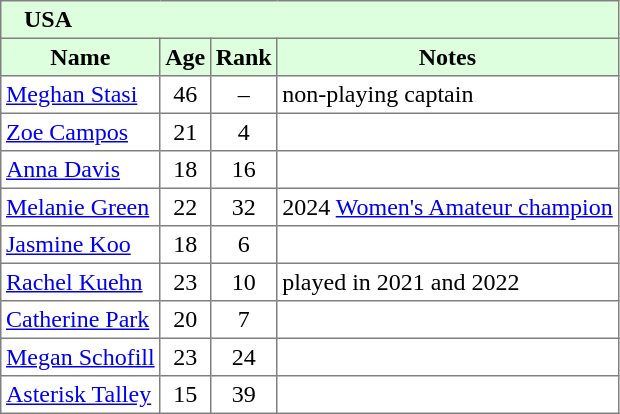<table border="1" cellpadding="3" style="border-collapse: collapse;">
<tr style="background:#ddffdd;">
<td colspan="6">   <strong>USA</strong></td>
</tr>
<tr style="background:#ddffdd;">
<th>Name</th>
<th>Age</th>
<th>Rank</th>
<th>Notes</th>
</tr>
<tr>
<td><a href='#'>Meghan Stasi</a></td>
<td align=center>46</td>
<td align=center>–</td>
<td>non-playing captain</td>
</tr>
<tr>
<td><a href='#'>Zoe Campos</a></td>
<td align=center>21</td>
<td align=center>4</td>
<td></td>
</tr>
<tr>
<td><a href='#'>Anna Davis</a></td>
<td align=center>18</td>
<td align=center>16</td>
<td></td>
</tr>
<tr>
<td><a href='#'>Melanie Green</a></td>
<td align=center>22</td>
<td align=center>32</td>
<td>2024 <a href='#'>Women's Amateur champion</a></td>
</tr>
<tr>
<td><a href='#'>Jasmine Koo</a></td>
<td align=center>18</td>
<td align=center>6</td>
<td></td>
</tr>
<tr>
<td><a href='#'>Rachel Kuehn</a></td>
<td align=center>23</td>
<td align=center>10</td>
<td>played in 2021 and 2022</td>
</tr>
<tr>
<td><a href='#'>Catherine Park</a></td>
<td align=center>20</td>
<td align=center>7</td>
<td></td>
</tr>
<tr>
<td><a href='#'>Megan Schofill</a></td>
<td align=center>23</td>
<td align=center>24</td>
<td></td>
</tr>
<tr>
<td><a href='#'>Asterisk Talley</a></td>
<td align=center>15</td>
<td align=center>39</td>
<td></td>
</tr>
</table>
